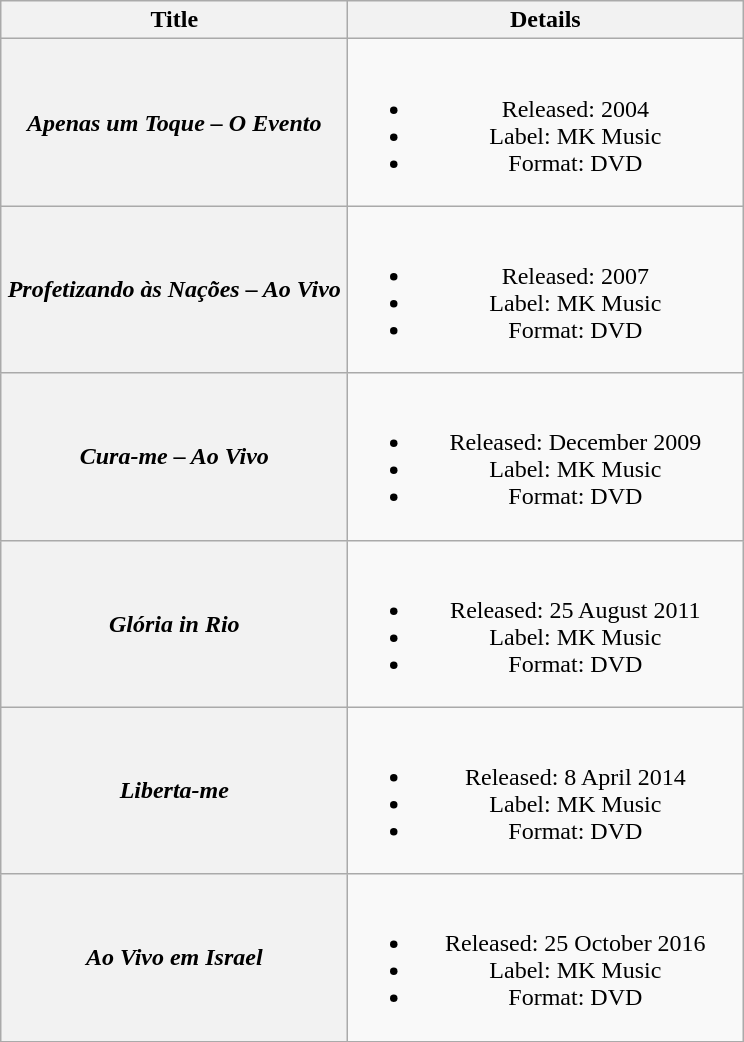<table class="wikitable plainrowheaders" style="text-align:center;">
<tr>
<th scope="col" style="width:14em;">Title</th>
<th scope="col" style="width:16em;">Details</th>
</tr>
<tr>
<th scope="row"><em>Apenas um Toque – O Evento</em></th>
<td><br><ul><li>Released: 2004</li><li>Label: MK Music</li><li>Format: DVD</li></ul></td>
</tr>
<tr>
<th scope="row"><em>Profetizando às Nações – Ao Vivo</em></th>
<td><br><ul><li>Released: 2007</li><li>Label: MK Music</li><li>Format: DVD</li></ul></td>
</tr>
<tr>
<th scope="row"><em>Cura-me – Ao Vivo</em></th>
<td><br><ul><li>Released: December 2009</li><li>Label: MK Music</li><li>Format: DVD</li></ul></td>
</tr>
<tr>
<th scope="row"><em>Glória in Rio</em></th>
<td><br><ul><li>Released: 25 August 2011</li><li>Label: MK Music</li><li>Format: DVD</li></ul></td>
</tr>
<tr>
<th scope="row"><em>Liberta-me</em></th>
<td><br><ul><li>Released: 8 April 2014</li><li>Label: MK Music</li><li>Format: DVD</li></ul></td>
</tr>
<tr>
<th scope="row"><em>Ao Vivo em Israel</em></th>
<td><br><ul><li>Released: 25 October 2016</li><li>Label: MK Music</li><li>Format: DVD</li></ul></td>
</tr>
</table>
